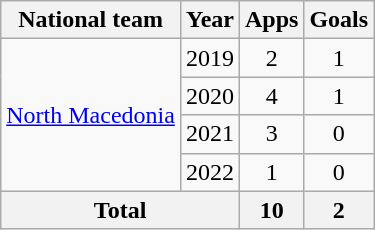<table class="wikitable" style="text-align:center">
<tr>
<th>National team</th>
<th>Year</th>
<th>Apps</th>
<th>Goals</th>
</tr>
<tr>
<td rowspan="4"><a href='#'>North Macedonia</a></td>
<td>2019</td>
<td>2</td>
<td>1</td>
</tr>
<tr>
<td>2020</td>
<td>4</td>
<td>1</td>
</tr>
<tr>
<td>2021</td>
<td>3</td>
<td>0</td>
</tr>
<tr>
<td>2022</td>
<td>1</td>
<td>0</td>
</tr>
<tr>
<th colspan="2">Total</th>
<th>10</th>
<th>2</th>
</tr>
</table>
